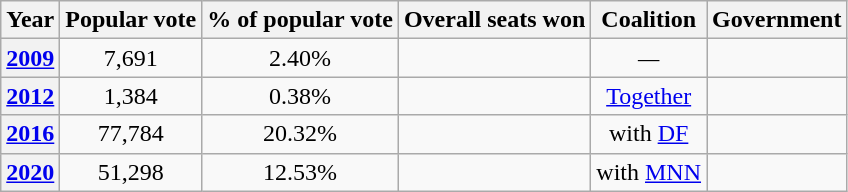<table class="wikitable" style="text-align:center">
<tr>
<th>Year</th>
<th>Popular vote</th>
<th>% of popular vote</th>
<th>Overall seats won</th>
<th>Coalition</th>
<th>Government</th>
</tr>
<tr>
<th><a href='#'>2009</a></th>
<td>7,691</td>
<td>2.40%</td>
<td></td>
<td><em>—</em></td>
<td></td>
</tr>
<tr>
<th><a href='#'>2012</a></th>
<td>1,384</td>
<td>0.38%</td>
<td></td>
<td><a href='#'>Together</a></td>
<td></td>
</tr>
<tr>
<th><a href='#'>2016</a></th>
<td>77,784</td>
<td>20.32%</td>
<td></td>
<td>with <a href='#'>DF</a></td>
<td></td>
</tr>
<tr>
<th><a href='#'>2020</a></th>
<td>51,298</td>
<td>12.53%</td>
<td></td>
<td>with <a href='#'>MNN</a></td>
<td></td>
</tr>
</table>
